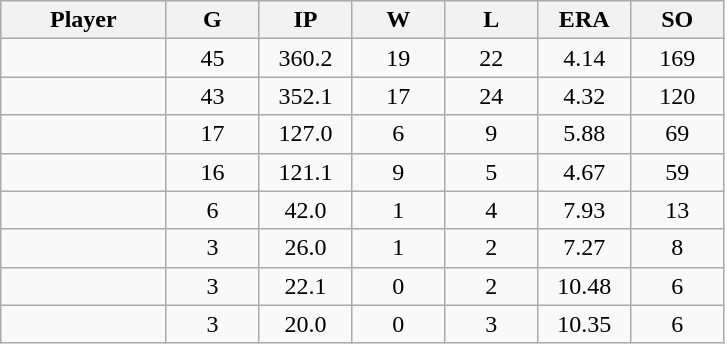<table class="wikitable sortable">
<tr>
<th bgcolor="#DDDDFF" width="16%">Player</th>
<th bgcolor="#DDDDFF" width="9%">G</th>
<th bgcolor="#DDDDFF" width="9%">IP</th>
<th bgcolor="#DDDDFF" width="9%">W</th>
<th bgcolor="#DDDDFF" width="9%">L</th>
<th bgcolor="#DDDDFF" width="9%">ERA</th>
<th bgcolor="#DDDDFF" width="9%">SO</th>
</tr>
<tr align="center">
<td></td>
<td>45</td>
<td>360.2</td>
<td>19</td>
<td>22</td>
<td>4.14</td>
<td>169</td>
</tr>
<tr align="center">
<td></td>
<td>43</td>
<td>352.1</td>
<td>17</td>
<td>24</td>
<td>4.32</td>
<td>120</td>
</tr>
<tr align="center">
<td></td>
<td>17</td>
<td>127.0</td>
<td>6</td>
<td>9</td>
<td>5.88</td>
<td>69</td>
</tr>
<tr align="center">
<td></td>
<td>16</td>
<td>121.1</td>
<td>9</td>
<td>5</td>
<td>4.67</td>
<td>59</td>
</tr>
<tr align="center">
<td></td>
<td>6</td>
<td>42.0</td>
<td>1</td>
<td>4</td>
<td>7.93</td>
<td>13</td>
</tr>
<tr align="center">
<td></td>
<td>3</td>
<td>26.0</td>
<td>1</td>
<td>2</td>
<td>7.27</td>
<td>8</td>
</tr>
<tr align="center">
<td></td>
<td>3</td>
<td>22.1</td>
<td>0</td>
<td>2</td>
<td>10.48</td>
<td>6</td>
</tr>
<tr align="center">
<td></td>
<td>3</td>
<td>20.0</td>
<td>0</td>
<td>3</td>
<td>10.35</td>
<td>6</td>
</tr>
</table>
